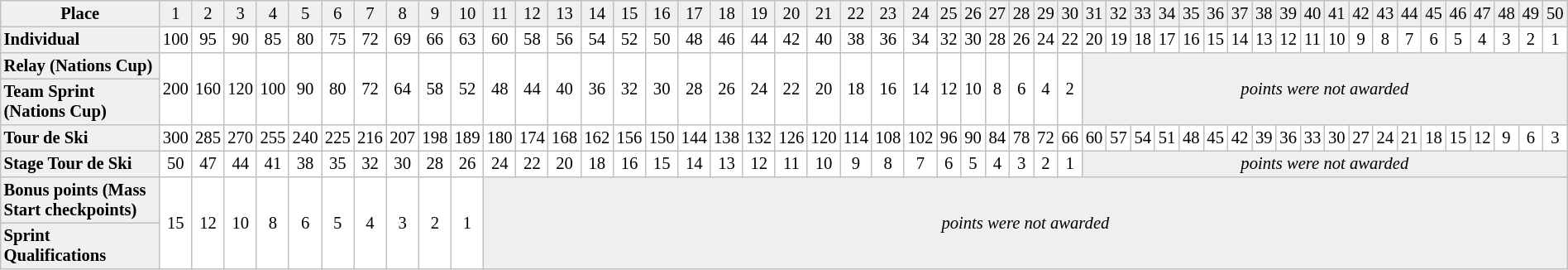<table border="1" cellpadding="2" cellspacing="0" style="border:1px solid #C0C0C0; border-collapse:collapse; font-size:86%; margin-top:1em; text-align:center; width:1000">
<tr bgcolor="#F0F0F0">
<td width=1000><strong>Place</strong></td>
<td width=32>1</td>
<td width=32>2</td>
<td width=32>3</td>
<td width=32>4</td>
<td width=32>5</td>
<td width=32>6</td>
<td width=32>7</td>
<td width=32>8</td>
<td width=32>9</td>
<td width=32>10</td>
<td width=32>11</td>
<td width=32>12</td>
<td width=32>13</td>
<td width=32>14</td>
<td width=32>15</td>
<td width=32>16</td>
<td width=32>17</td>
<td width=32>18</td>
<td width=32>19</td>
<td width=32>20</td>
<td width=32>21</td>
<td width=32>22</td>
<td width=32>23</td>
<td width=32>24</td>
<td width=32>25</td>
<td width=32>26</td>
<td width=32>27</td>
<td width=32>28</td>
<td width=32>29</td>
<td width=32>30</td>
<td width=32>31</td>
<td width=32>32</td>
<td width=32>33</td>
<td width=32>34</td>
<td width=32>35</td>
<td width=32>36</td>
<td width=32>37</td>
<td width=32>38</td>
<td width=32>39</td>
<td width=32>40</td>
<td width=32>41</td>
<td width=32>42</td>
<td width=32>43</td>
<td width=32>44</td>
<td width=32>45</td>
<td width=32>46</td>
<td width=32>47</td>
<td width=32>48</td>
<td width=32>49</td>
<td width=32>50</td>
</tr>
<tr>
<td bgcolor="#F0F0F0" align=left><strong>Individual</strong></td>
<td rowspan=1>100</td>
<td rowspan=1>95</td>
<td rowspan=1>90</td>
<td rowspan=1>85</td>
<td rowspan=1>80</td>
<td rowspan=1>75</td>
<td rowspan=1>72</td>
<td rowspan=1>69</td>
<td rowspan=1>66</td>
<td rowspan=1>63</td>
<td rowspan=1>60</td>
<td rowspan=1>58</td>
<td rowspan=1>56</td>
<td rowspan=1>54</td>
<td rowspan=1>52</td>
<td rowspan=1>50</td>
<td rowspan=1>48</td>
<td rowspan=1>46</td>
<td rowspan=1>44</td>
<td rowspan=1>42</td>
<td rowspan=1>40</td>
<td rowspan=1>38</td>
<td rowspan=1>36</td>
<td rowspan=1>34</td>
<td rowspan=1>32</td>
<td rowspan=1>30</td>
<td rowspan=1>28</td>
<td rowspan=1>26</td>
<td rowspan=1>24</td>
<td rowspan=1>22</td>
<td rowspan=1>20</td>
<td rowspan=1>19</td>
<td rowspan=1>18</td>
<td rowspan=1>17</td>
<td rowspan=1>16</td>
<td rowspan=1>15</td>
<td rowspan=1>14</td>
<td rowspan=1>13</td>
<td rowspan=1>12</td>
<td rowspan=1>11</td>
<td rowspan=1>10</td>
<td rowspan=1>9</td>
<td rowspan=1>8</td>
<td rowspan=1>7</td>
<td rowspan=1>6</td>
<td rowspan=1>5</td>
<td rowspan=1>4</td>
<td rowspan=1>3</td>
<td rowspan=1>2</td>
<td rowspan=1>1</td>
</tr>
<tr>
<td bgcolor="#F0F0F0" align=left><strong>Relay (Nations Cup)</strong></td>
<td rowspan=2>200</td>
<td rowspan=2>160</td>
<td rowspan=2>120</td>
<td rowspan=2>100</td>
<td rowspan=2>90</td>
<td rowspan=2>80</td>
<td rowspan=2>72</td>
<td rowspan=2>64</td>
<td rowspan=2>58</td>
<td rowspan=2>52</td>
<td rowspan=2>48</td>
<td rowspan=2>44</td>
<td rowspan=2>40</td>
<td rowspan=2>36</td>
<td rowspan=2>32</td>
<td rowspan=2>30</td>
<td rowspan=2>28</td>
<td rowspan=2>26</td>
<td rowspan=2>24</td>
<td rowspan=2>22</td>
<td rowspan=2>20</td>
<td rowspan=2>18</td>
<td rowspan=2>16</td>
<td rowspan=2>14</td>
<td rowspan=2>12</td>
<td rowspan=2>10</td>
<td rowspan=2>8</td>
<td rowspan=2>6</td>
<td rowspan=2>4</td>
<td rowspan=2>2</td>
<td rowspan=2 colspan=20 style=background:#efefef;><em>points were not awarded</em></td>
</tr>
<tr>
<td bgcolor="#F0F0F0" align=left><strong>Team Sprint (Nations Cup)</strong></td>
</tr>
<tr>
<td bgcolor="#F0F0F0" align=left><strong>Tour de Ski</strong></td>
<td>300</td>
<td>285</td>
<td>270</td>
<td>255</td>
<td>240</td>
<td>225</td>
<td>216</td>
<td>207</td>
<td>198</td>
<td>189</td>
<td>180</td>
<td>174</td>
<td>168</td>
<td>162</td>
<td>156</td>
<td>150</td>
<td>144</td>
<td>138</td>
<td>132</td>
<td>126</td>
<td>120</td>
<td>114</td>
<td>108</td>
<td>102</td>
<td>96</td>
<td>90</td>
<td>84</td>
<td>78</td>
<td>72</td>
<td>66</td>
<td>60</td>
<td>57</td>
<td>54</td>
<td>51</td>
<td>48</td>
<td>45</td>
<td>42</td>
<td>39</td>
<td>36</td>
<td>33</td>
<td>30</td>
<td>27</td>
<td>24</td>
<td>21</td>
<td>18</td>
<td>15</td>
<td>12</td>
<td>9</td>
<td>6</td>
<td>3</td>
</tr>
<tr>
<td bgcolor="#F0F0F0" align=left><strong>Stage Tour de Ski</strong></td>
<td rowspan=1>50</td>
<td rowspan=1>47</td>
<td rowspan=1>44</td>
<td rowspan=1>41</td>
<td rowspan=1>38</td>
<td rowspan=1>35</td>
<td rowspan=1>32</td>
<td rowspan=1>30</td>
<td rowspan=1>28</td>
<td rowspan=1>26</td>
<td rowspan=1>24</td>
<td rowspan=1>22</td>
<td rowspan=1>20</td>
<td rowspan=1>18</td>
<td rowspan=1>16</td>
<td rowspan=1>15</td>
<td rowspan=1>14</td>
<td rowspan=1>13</td>
<td rowspan=1>12</td>
<td rowspan=1>11</td>
<td rowspan=1>10</td>
<td rowspan=1>9</td>
<td rowspan=1>8</td>
<td rowspan=1>7</td>
<td rowspan=1>6</td>
<td rowspan=1>5</td>
<td rowspan=1>4</td>
<td rowspan=1>3</td>
<td rowspan=1>2</td>
<td rowspan=1>1</td>
<td rowspan=1 colspan=20 style=background:#efefef;><em>points were not awarded</em></td>
</tr>
<tr>
<td bgcolor="#F0F0F0" align=left><strong>Bonus points (Mass Start checkpoints)</strong></td>
<td rowspan=2>15</td>
<td rowspan=2>12</td>
<td rowspan=2>10</td>
<td rowspan=2>8</td>
<td rowspan=2>6</td>
<td rowspan=2>5</td>
<td rowspan=2>4</td>
<td rowspan=2>3</td>
<td rowspan=2>2</td>
<td rowspan=2>1</td>
<td rowspan=2 colspan=40 style=background:#efefef;><em>points were not awarded</em></td>
</tr>
<tr>
<td bgcolor="#F0F0F0" align=left><strong>Sprint Qualifications</strong></td>
</tr>
</table>
